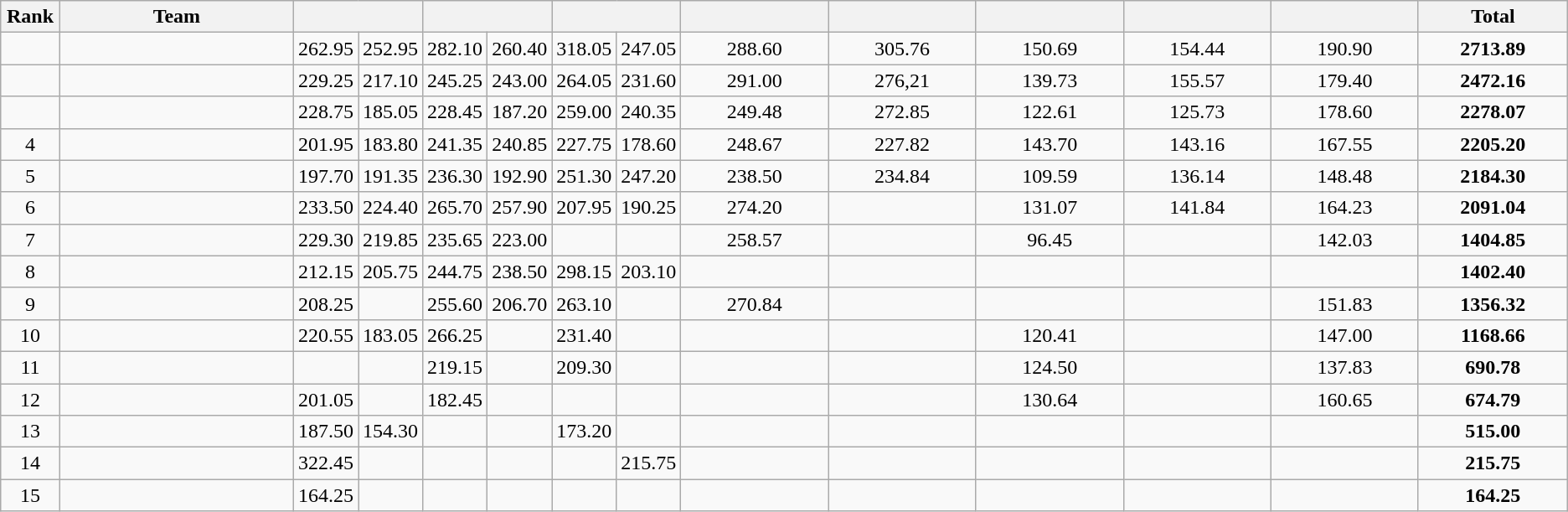<table class="wikitable" style="text-align:center">
<tr>
<th width="40">Rank</th>
<th width="200">Team</th>
<th colspan="2" width="120"></th>
<th colspan="2" width="120"></th>
<th colspan="2" width="120"></th>
<th width="120"></th>
<th width="120"></th>
<th width="120"></th>
<th width="120"></th>
<th width="120"></th>
<th width="120">Total</th>
</tr>
<tr>
<td></td>
<td align="left"></td>
<td>262.95</td>
<td>252.95</td>
<td>282.10</td>
<td>260.40</td>
<td>318.05</td>
<td>247.05</td>
<td>288.60</td>
<td>305.76</td>
<td>150.69</td>
<td>154.44</td>
<td>190.90</td>
<td><strong>2713.89</strong></td>
</tr>
<tr>
<td></td>
<td align="left"></td>
<td>229.25</td>
<td>217.10</td>
<td>245.25</td>
<td>243.00</td>
<td>264.05</td>
<td>231.60</td>
<td>291.00</td>
<td>276,21</td>
<td>139.73</td>
<td>155.57</td>
<td>179.40</td>
<td><strong>2472.16</strong></td>
</tr>
<tr>
<td></td>
<td align="left"></td>
<td>228.75</td>
<td>185.05</td>
<td>228.45</td>
<td>187.20</td>
<td>259.00</td>
<td>240.35</td>
<td>249.48</td>
<td>272.85</td>
<td>122.61</td>
<td>125.73</td>
<td>178.60</td>
<td><strong>2278.07</strong></td>
</tr>
<tr>
<td>4</td>
<td align="left"></td>
<td>201.95</td>
<td>183.80</td>
<td>241.35</td>
<td>240.85</td>
<td>227.75</td>
<td>178.60</td>
<td>248.67</td>
<td>227.82</td>
<td>143.70</td>
<td>143.16</td>
<td>167.55</td>
<td><strong>2205.20</strong></td>
</tr>
<tr>
<td>5</td>
<td align="left"></td>
<td>197.70</td>
<td>191.35</td>
<td>236.30</td>
<td>192.90</td>
<td>251.30</td>
<td>247.20</td>
<td>238.50</td>
<td>234.84</td>
<td>109.59</td>
<td>136.14</td>
<td>148.48</td>
<td><strong>2184.30</strong></td>
</tr>
<tr>
<td>6</td>
<td align="left"></td>
<td>233.50</td>
<td>224.40</td>
<td>265.70</td>
<td>257.90</td>
<td>207.95</td>
<td>190.25</td>
<td>274.20</td>
<td></td>
<td>131.07</td>
<td>141.84</td>
<td>164.23</td>
<td><strong>2091.04</strong></td>
</tr>
<tr>
<td>7</td>
<td align="left"></td>
<td>229.30</td>
<td>219.85</td>
<td>235.65</td>
<td>223.00</td>
<td></td>
<td></td>
<td>258.57</td>
<td></td>
<td>96.45</td>
<td></td>
<td>142.03</td>
<td><strong>1404.85</strong></td>
</tr>
<tr>
<td>8</td>
<td align="left"></td>
<td>212.15</td>
<td>205.75</td>
<td>244.75</td>
<td>238.50</td>
<td>298.15</td>
<td>203.10</td>
<td></td>
<td></td>
<td></td>
<td></td>
<td></td>
<td><strong>1402.40</strong></td>
</tr>
<tr>
<td>9</td>
<td align="left"></td>
<td>208.25</td>
<td></td>
<td>255.60</td>
<td>206.70</td>
<td>263.10</td>
<td></td>
<td>270.84</td>
<td></td>
<td></td>
<td></td>
<td>151.83</td>
<td><strong>1356.32</strong></td>
</tr>
<tr>
<td>10</td>
<td align="left"></td>
<td>220.55</td>
<td>183.05</td>
<td>266.25</td>
<td></td>
<td>231.40</td>
<td></td>
<td></td>
<td></td>
<td>120.41</td>
<td></td>
<td>147.00</td>
<td><strong>1168.66</strong></td>
</tr>
<tr>
<td>11</td>
<td align="left"></td>
<td></td>
<td></td>
<td>219.15</td>
<td></td>
<td>209.30</td>
<td></td>
<td></td>
<td></td>
<td>124.50</td>
<td></td>
<td>137.83</td>
<td><strong>690.78</strong></td>
</tr>
<tr>
<td>12</td>
<td align="left"></td>
<td>201.05</td>
<td></td>
<td>182.45</td>
<td></td>
<td></td>
<td></td>
<td></td>
<td></td>
<td>130.64</td>
<td></td>
<td>160.65</td>
<td><strong>674.79</strong></td>
</tr>
<tr>
<td>13</td>
<td align="left"></td>
<td>187.50</td>
<td>154.30</td>
<td></td>
<td></td>
<td>173.20</td>
<td></td>
<td></td>
<td></td>
<td></td>
<td></td>
<td></td>
<td><strong>515.00</strong></td>
</tr>
<tr>
<td>14</td>
<td align="left"></td>
<td>322.45</td>
<td></td>
<td></td>
<td></td>
<td></td>
<td>215.75</td>
<td></td>
<td></td>
<td></td>
<td></td>
<td></td>
<td><strong>215.75</strong></td>
</tr>
<tr>
<td>15</td>
<td align="left"></td>
<td>164.25</td>
<td></td>
<td></td>
<td></td>
<td></td>
<td></td>
<td></td>
<td></td>
<td></td>
<td></td>
<td></td>
<td><strong>164.25</strong></td>
</tr>
</table>
